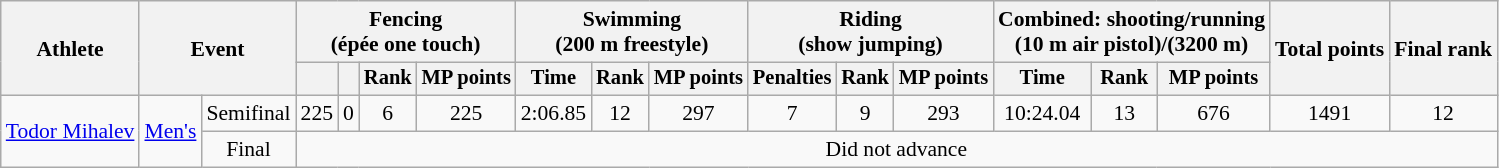<table class="wikitable" style="font-size:90%">
<tr>
<th rowspan="2">Athlete</th>
<th colspan="2" rowspan="2">Event</th>
<th colspan=4>Fencing<br><span>(épée one touch)</span></th>
<th colspan=3>Swimming<br><span>(200 m freestyle)</span></th>
<th colspan=3>Riding<br><span>(show jumping)</span></th>
<th colspan=3 nowrap>Combined: shooting/running<br><span>(10 m air pistol)/(3200 m)</span></th>
<th rowspan=2 nowrap>Total points</th>
<th rowspan=2 nowrap>Final rank</th>
</tr>
<tr style="font-size:95%">
<th></th>
<th></th>
<th>Rank</th>
<th nowrap>MP points</th>
<th>Time</th>
<th>Rank</th>
<th nowrap>MP points</th>
<th>Penalties</th>
<th>Rank</th>
<th nowrap>MP points</th>
<th>Time</th>
<th>Rank</th>
<th nowrap>MP points</th>
</tr>
<tr align=center>
<td align=left rowspan="2"><a href='#'>Todor Mihalev</a></td>
<td align=left rowspan="2"><a href='#'>Men's</a></td>
<td>Semifinal</td>
<td>225</td>
<td>0</td>
<td>6</td>
<td>225</td>
<td>2:06.85</td>
<td>12</td>
<td>297</td>
<td>7</td>
<td>9</td>
<td>293</td>
<td>10:24.04</td>
<td>13</td>
<td>676</td>
<td>1491</td>
<td>12</td>
</tr>
<tr align="center">
<td>Final</td>
<td colspan="15">Did not advance</td>
</tr>
</table>
